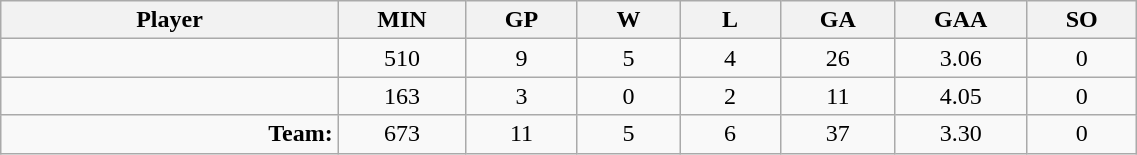<table class="wikitable sortable" width="60%">
<tr>
<th bgcolor="#DDDDFF" width="10%">Player</th>
<th width="3%" bgcolor="#DDDDFF" title="Minutes played">MIN</th>
<th width="3%" bgcolor="#DDDDFF" title="Games played in">GP</th>
<th width="3%" bgcolor="#DDDDFF" title="Wins">W</th>
<th width="3%" bgcolor="#DDDDFF"title="Losses">L</th>
<th width="3%" bgcolor="#DDDDFF" title="Goals against">GA</th>
<th width="3%" bgcolor="#DDDDFF" title="Goals against average">GAA</th>
<th width="3%" bgcolor="#DDDDFF" title="Shut-outs">SO</th>
</tr>
<tr align="center">
<td align="right"></td>
<td>510</td>
<td>9</td>
<td>5</td>
<td>4</td>
<td>26</td>
<td>3.06</td>
<td>0</td>
</tr>
<tr align="center">
<td align="right"></td>
<td>163</td>
<td>3</td>
<td>0</td>
<td>2</td>
<td>11</td>
<td>4.05</td>
<td>0</td>
</tr>
<tr align="center">
<td align="right"><strong>Team:</strong></td>
<td>673</td>
<td>11</td>
<td>5</td>
<td>6</td>
<td>37</td>
<td>3.30</td>
<td>0</td>
</tr>
</table>
